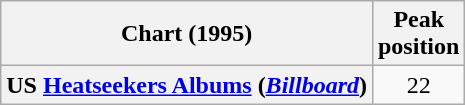<table class="wikitable sortable plainrowheaders" style="text-align:center">
<tr>
<th scope="col">Chart (1995)</th>
<th scope="col">Peak<br>position</th>
</tr>
<tr>
<th scope="row">US <a href='#'>Heatseekers Albums</a> (<em><a href='#'>Billboard</a></em>)</th>
<td>22</td>
</tr>
</table>
